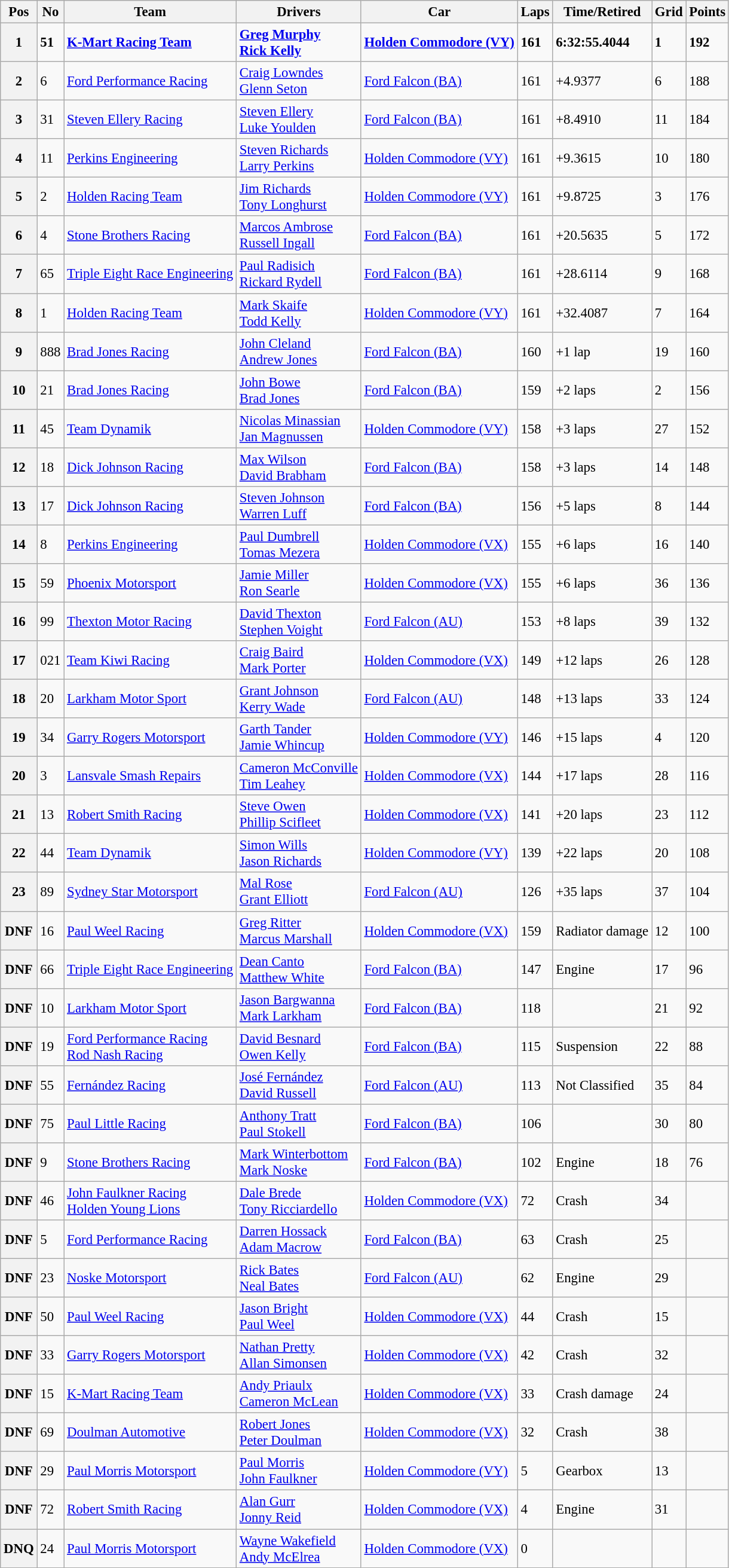<table class="wikitable" style="font-size: 95%;">
<tr>
<th>Pos</th>
<th>No</th>
<th>Team</th>
<th>Drivers</th>
<th>Car</th>
<th>Laps</th>
<th>Time/Retired</th>
<th>Grid</th>
<th>Points</th>
</tr>
<tr style="font-weight:bold">
<th>1</th>
<td>51</td>
<td><a href='#'>K-Mart Racing Team</a></td>
<td> <a href='#'>Greg Murphy</a><br> <a href='#'>Rick Kelly</a></td>
<td><a href='#'>Holden Commodore (VY)</a></td>
<td>161</td>
<td>6:32:55.4044</td>
<td>1</td>
<td>192</td>
</tr>
<tr>
<th>2</th>
<td>6</td>
<td><a href='#'>Ford Performance Racing</a></td>
<td> <a href='#'>Craig Lowndes</a><br> <a href='#'>Glenn Seton</a></td>
<td><a href='#'>Ford Falcon (BA)</a></td>
<td>161</td>
<td>+4.9377</td>
<td>6</td>
<td>188</td>
</tr>
<tr>
<th>3</th>
<td>31</td>
<td><a href='#'>Steven Ellery Racing</a></td>
<td> <a href='#'>Steven Ellery</a><br> <a href='#'>Luke Youlden</a></td>
<td><a href='#'>Ford Falcon (BA)</a></td>
<td>161</td>
<td>+8.4910</td>
<td>11</td>
<td>184</td>
</tr>
<tr>
<th>4</th>
<td>11</td>
<td><a href='#'>Perkins Engineering</a></td>
<td> <a href='#'>Steven Richards</a><br> <a href='#'>Larry Perkins</a></td>
<td><a href='#'>Holden Commodore (VY)</a></td>
<td>161</td>
<td>+9.3615</td>
<td>10</td>
<td>180</td>
</tr>
<tr>
<th>5</th>
<td>2</td>
<td><a href='#'>Holden Racing Team</a></td>
<td> <a href='#'>Jim Richards</a><br> <a href='#'>Tony Longhurst</a></td>
<td><a href='#'>Holden Commodore (VY)</a></td>
<td>161</td>
<td>+9.8725</td>
<td>3</td>
<td>176</td>
</tr>
<tr>
<th>6</th>
<td>4</td>
<td><a href='#'>Stone Brothers Racing</a></td>
<td> <a href='#'>Marcos Ambrose</a><br> <a href='#'>Russell Ingall</a></td>
<td><a href='#'>Ford Falcon (BA)</a></td>
<td>161</td>
<td>+20.5635</td>
<td>5</td>
<td>172</td>
</tr>
<tr>
<th>7</th>
<td>65</td>
<td><a href='#'>Triple Eight Race Engineering</a></td>
<td> <a href='#'>Paul Radisich</a><br> <a href='#'>Rickard Rydell</a></td>
<td><a href='#'>Ford Falcon (BA)</a></td>
<td>161</td>
<td>+28.6114</td>
<td>9</td>
<td>168</td>
</tr>
<tr>
<th>8</th>
<td>1</td>
<td><a href='#'>Holden Racing Team</a></td>
<td> <a href='#'>Mark Skaife</a><br> <a href='#'>Todd Kelly</a></td>
<td><a href='#'>Holden Commodore (VY)</a></td>
<td>161</td>
<td>+32.4087</td>
<td>7</td>
<td>164</td>
</tr>
<tr>
<th>9</th>
<td>888</td>
<td><a href='#'>Brad Jones Racing</a></td>
<td> <a href='#'>John Cleland</a><br> <a href='#'>Andrew Jones</a></td>
<td><a href='#'>Ford Falcon (BA)</a></td>
<td>160</td>
<td>+1 lap</td>
<td>19</td>
<td>160</td>
</tr>
<tr>
<th>10</th>
<td>21</td>
<td><a href='#'>Brad Jones Racing</a></td>
<td> <a href='#'>John Bowe</a><br> <a href='#'>Brad Jones</a></td>
<td><a href='#'>Ford Falcon (BA)</a></td>
<td>159</td>
<td>+2 laps</td>
<td>2</td>
<td>156</td>
</tr>
<tr>
<th>11</th>
<td>45</td>
<td><a href='#'>Team Dynamik</a></td>
<td> <a href='#'>Nicolas Minassian</a><br> <a href='#'>Jan Magnussen</a></td>
<td><a href='#'>Holden Commodore (VY)</a></td>
<td>158</td>
<td>+3 laps</td>
<td>27</td>
<td>152</td>
</tr>
<tr>
<th>12</th>
<td>18</td>
<td><a href='#'>Dick Johnson Racing</a></td>
<td> <a href='#'>Max Wilson</a><br> <a href='#'>David Brabham</a></td>
<td><a href='#'>Ford Falcon (BA)</a></td>
<td>158</td>
<td>+3 laps</td>
<td>14</td>
<td>148</td>
</tr>
<tr>
<th>13</th>
<td>17</td>
<td><a href='#'>Dick Johnson Racing</a></td>
<td> <a href='#'>Steven Johnson</a><br> <a href='#'>Warren Luff</a></td>
<td><a href='#'>Ford Falcon (BA)</a></td>
<td>156</td>
<td>+5 laps</td>
<td>8</td>
<td>144</td>
</tr>
<tr>
<th>14</th>
<td>8</td>
<td><a href='#'>Perkins Engineering</a></td>
<td> <a href='#'>Paul Dumbrell</a><br> <a href='#'>Tomas Mezera</a></td>
<td><a href='#'>Holden Commodore (VX)</a></td>
<td>155</td>
<td>+6 laps</td>
<td>16</td>
<td>140</td>
</tr>
<tr>
<th>15</th>
<td>59</td>
<td><a href='#'>Phoenix Motorsport</a></td>
<td> <a href='#'>Jamie Miller</a><br> <a href='#'>Ron Searle</a></td>
<td><a href='#'>Holden Commodore (VX)</a></td>
<td>155</td>
<td>+6 laps</td>
<td>36</td>
<td>136</td>
</tr>
<tr>
<th>16</th>
<td>99</td>
<td><a href='#'>Thexton Motor Racing</a></td>
<td> <a href='#'>David Thexton</a><br> <a href='#'>Stephen Voight</a></td>
<td><a href='#'>Ford Falcon (AU)</a></td>
<td>153</td>
<td>+8 laps</td>
<td>39</td>
<td>132</td>
</tr>
<tr>
<th>17</th>
<td>021</td>
<td><a href='#'>Team Kiwi Racing</a></td>
<td> <a href='#'>Craig Baird</a><br> <a href='#'>Mark Porter</a></td>
<td><a href='#'>Holden Commodore (VX)</a></td>
<td>149</td>
<td>+12 laps</td>
<td>26</td>
<td>128</td>
</tr>
<tr>
<th>18</th>
<td>20</td>
<td><a href='#'>Larkham Motor Sport</a></td>
<td> <a href='#'>Grant Johnson</a><br> <a href='#'>Kerry Wade</a></td>
<td><a href='#'>Ford Falcon (AU)</a></td>
<td>148</td>
<td>+13 laps</td>
<td>33</td>
<td>124</td>
</tr>
<tr>
<th>19</th>
<td>34</td>
<td><a href='#'>Garry Rogers Motorsport</a></td>
<td> <a href='#'>Garth Tander</a><br> <a href='#'>Jamie Whincup</a></td>
<td><a href='#'>Holden Commodore (VY)</a></td>
<td>146</td>
<td>+15 laps</td>
<td>4</td>
<td>120</td>
</tr>
<tr>
<th>20</th>
<td>3</td>
<td><a href='#'>Lansvale Smash Repairs</a></td>
<td> <a href='#'>Cameron McConville</a><br> <a href='#'>Tim Leahey</a></td>
<td><a href='#'>Holden Commodore (VX)</a></td>
<td>144</td>
<td>+17 laps</td>
<td>28</td>
<td>116</td>
</tr>
<tr>
<th>21</th>
<td>13</td>
<td><a href='#'>Robert Smith Racing</a></td>
<td> <a href='#'>Steve Owen</a><br> <a href='#'>Phillip Scifleet</a></td>
<td><a href='#'>Holden Commodore (VX)</a></td>
<td>141</td>
<td>+20 laps</td>
<td>23</td>
<td>112</td>
</tr>
<tr>
<th>22</th>
<td>44</td>
<td><a href='#'>Team Dynamik</a></td>
<td> <a href='#'>Simon Wills</a><br> <a href='#'>Jason Richards</a></td>
<td><a href='#'>Holden Commodore (VY)</a></td>
<td>139</td>
<td>+22 laps</td>
<td>20</td>
<td>108</td>
</tr>
<tr>
<th>23</th>
<td>89</td>
<td><a href='#'>Sydney Star Motorsport</a></td>
<td> <a href='#'>Mal Rose</a><br> <a href='#'>Grant Elliott</a></td>
<td><a href='#'>Ford Falcon (AU)</a></td>
<td>126</td>
<td>+35 laps</td>
<td>37</td>
<td>104</td>
</tr>
<tr>
<th>DNF</th>
<td>16</td>
<td><a href='#'>Paul Weel Racing</a></td>
<td> <a href='#'>Greg Ritter</a><br>  <a href='#'>Marcus Marshall</a></td>
<td><a href='#'>Holden Commodore (VX)</a></td>
<td>159</td>
<td>Radiator damage</td>
<td>12</td>
<td>100</td>
</tr>
<tr>
<th>DNF</th>
<td>66</td>
<td><a href='#'>Triple Eight Race Engineering</a></td>
<td> <a href='#'>Dean Canto</a><br> <a href='#'>Matthew White</a></td>
<td><a href='#'>Ford Falcon (BA)</a></td>
<td>147</td>
<td>Engine</td>
<td>17</td>
<td>96</td>
</tr>
<tr>
<th>DNF</th>
<td>10</td>
<td><a href='#'>Larkham Motor Sport</a></td>
<td> <a href='#'>Jason Bargwanna</a><br> <a href='#'>Mark Larkham</a></td>
<td><a href='#'>Ford Falcon (BA)</a></td>
<td>118</td>
<td></td>
<td>21</td>
<td>92</td>
</tr>
<tr>
<th>DNF</th>
<td>19</td>
<td><a href='#'>Ford Performance Racing</a><br><a href='#'>Rod Nash Racing</a></td>
<td> <a href='#'>David Besnard</a><br> <a href='#'>Owen Kelly</a></td>
<td><a href='#'>Ford Falcon (BA)</a></td>
<td>115</td>
<td>Suspension</td>
<td>22</td>
<td>88</td>
</tr>
<tr>
<th>DNF</th>
<td>55</td>
<td><a href='#'>Fernández Racing</a></td>
<td> <a href='#'>José Fernández</a><br> <a href='#'>David Russell</a></td>
<td><a href='#'>Ford Falcon (AU)</a></td>
<td>113</td>
<td>Not Classified</td>
<td>35</td>
<td>84</td>
</tr>
<tr>
<th>DNF</th>
<td>75</td>
<td><a href='#'>Paul Little Racing</a></td>
<td> <a href='#'>Anthony Tratt</a><br> <a href='#'>Paul Stokell</a></td>
<td><a href='#'>Ford Falcon (BA)</a></td>
<td>106</td>
<td></td>
<td>30</td>
<td>80</td>
</tr>
<tr>
<th>DNF</th>
<td>9</td>
<td><a href='#'>Stone Brothers Racing</a></td>
<td> <a href='#'>Mark Winterbottom</a><br> <a href='#'>Mark Noske</a></td>
<td><a href='#'>Ford Falcon (BA)</a></td>
<td>102</td>
<td>Engine</td>
<td>18</td>
<td>76</td>
</tr>
<tr>
<th>DNF</th>
<td>46</td>
<td><a href='#'>John Faulkner Racing</a><br><a href='#'>Holden Young Lions</a></td>
<td> <a href='#'>Dale Brede</a><br> <a href='#'>Tony Ricciardello</a></td>
<td><a href='#'>Holden Commodore (VX)</a></td>
<td>72</td>
<td>Crash</td>
<td>34</td>
<td></td>
</tr>
<tr>
<th>DNF</th>
<td>5</td>
<td><a href='#'>Ford Performance Racing</a></td>
<td> <a href='#'>Darren Hossack</a><br> <a href='#'>Adam Macrow</a></td>
<td><a href='#'>Ford Falcon (BA)</a></td>
<td>63</td>
<td>Crash</td>
<td>25</td>
<td></td>
</tr>
<tr>
<th>DNF</th>
<td>23</td>
<td><a href='#'>Noske Motorsport</a></td>
<td> <a href='#'>Rick Bates</a><br> <a href='#'>Neal Bates</a></td>
<td><a href='#'>Ford Falcon (AU)</a></td>
<td>62</td>
<td>Engine</td>
<td>29</td>
<td></td>
</tr>
<tr>
<th>DNF</th>
<td>50</td>
<td><a href='#'>Paul Weel Racing</a></td>
<td> <a href='#'>Jason Bright</a><br> <a href='#'>Paul Weel</a></td>
<td><a href='#'>Holden Commodore (VX)</a></td>
<td>44</td>
<td>Crash</td>
<td>15</td>
<td></td>
</tr>
<tr>
<th>DNF</th>
<td>33</td>
<td><a href='#'>Garry Rogers Motorsport</a></td>
<td> <a href='#'>Nathan Pretty</a><br> <a href='#'>Allan Simonsen</a></td>
<td><a href='#'>Holden Commodore (VX)</a></td>
<td>42</td>
<td>Crash</td>
<td>32</td>
<td></td>
</tr>
<tr>
<th>DNF</th>
<td>15</td>
<td><a href='#'>K-Mart Racing Team</a></td>
<td> <a href='#'>Andy Priaulx</a><br> <a href='#'>Cameron McLean</a></td>
<td><a href='#'>Holden Commodore (VX)</a></td>
<td>33</td>
<td>Crash damage</td>
<td>24</td>
<td></td>
</tr>
<tr>
<th>DNF</th>
<td>69</td>
<td><a href='#'>Doulman Automotive</a></td>
<td> <a href='#'>Robert Jones</a><br> <a href='#'>Peter Doulman</a></td>
<td><a href='#'>Holden Commodore (VX)</a></td>
<td>32</td>
<td>Crash</td>
<td>38</td>
<td></td>
</tr>
<tr>
<th>DNF</th>
<td>29</td>
<td><a href='#'>Paul Morris Motorsport</a></td>
<td> <a href='#'>Paul Morris</a><br> <a href='#'>John Faulkner</a></td>
<td><a href='#'>Holden Commodore (VY)</a></td>
<td>5</td>
<td>Gearbox</td>
<td>13</td>
<td></td>
</tr>
<tr>
<th>DNF</th>
<td>72</td>
<td><a href='#'>Robert Smith Racing</a></td>
<td> <a href='#'>Alan Gurr</a><br> <a href='#'>Jonny Reid</a></td>
<td><a href='#'>Holden Commodore (VX)</a></td>
<td>4</td>
<td>Engine</td>
<td>31</td>
<td></td>
</tr>
<tr>
<th>DNQ</th>
<td>24</td>
<td><a href='#'>Paul Morris Motorsport</a></td>
<td> <a href='#'>Wayne Wakefield</a><br> <a href='#'>Andy McElrea</a></td>
<td><a href='#'>Holden Commodore (VX)</a></td>
<td>0</td>
<td></td>
<td></td>
<td></td>
</tr>
</table>
